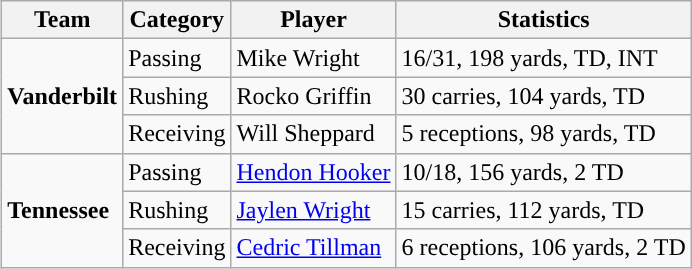<table class="wikitable" style="float: right;">
<tr>
<th>Team</th>
<th>Category</th>
<th>Player</th>
<th>Statistics</th>
</tr>
<tr>
<td rowspan=3><strong>Vanderbilt</strong></td>
<td>Passing</td>
<td>Mike Wright</td>
<td>16/31, 198 yards, TD, INT</td>
</tr>
<tr>
<td>Rushing</td>
<td>Rocko Griffin</td>
<td>30 carries, 104 yards, TD</td>
</tr>
<tr>
<td>Receiving</td>
<td>Will Sheppard</td>
<td>5 receptions, 98 yards, TD</td>
</tr>
<tr>
<td rowspan=3><strong>Tennessee</strong></td>
<td>Passing</td>
<td><a href='#'>Hendon Hooker</a></td>
<td>10/18, 156 yards, 2 TD</td>
</tr>
<tr>
<td>Rushing</td>
<td><a href='#'>Jaylen Wright</a></td>
<td>15 carries, 112 yards, TD</td>
</tr>
<tr>
<td>Receiving</td>
<td><a href='#'>Cedric Tillman</a></td>
<td>6 receptions, 106 yards, 2 TD</td>
</tr>
</table>
